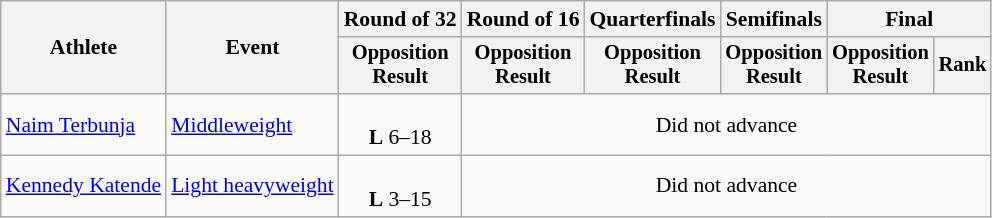<table class="wikitable" style="font-size:90%">
<tr>
<th rowspan="2">Athlete</th>
<th rowspan="2">Event</th>
<th>Round of 32</th>
<th>Round of 16</th>
<th>Quarterfinals</th>
<th>Semifinals</th>
<th colspan=2>Final</th>
</tr>
<tr style="font-size:95%">
<th>Opposition<br>Result</th>
<th>Opposition<br>Result</th>
<th>Opposition<br>Result</th>
<th>Opposition<br>Result</th>
<th>Opposition<br>Result</th>
<th>Rank</th>
</tr>
<tr align=center>
<td align=left><a href='#'>Naim Terbunja</a></td>
<td align=left><a href='#'>Middleweight</a></td>
<td><br><strong>L</strong> 6–18</td>
<td colspan=5>Did not advance</td>
</tr>
<tr align=center>
<td align=left><a href='#'>Kennedy Katende</a></td>
<td align=left><a href='#'>Light heavyweight</a></td>
<td><br><strong>L</strong> 3–15</td>
<td colspan=5>Did not advance</td>
</tr>
</table>
